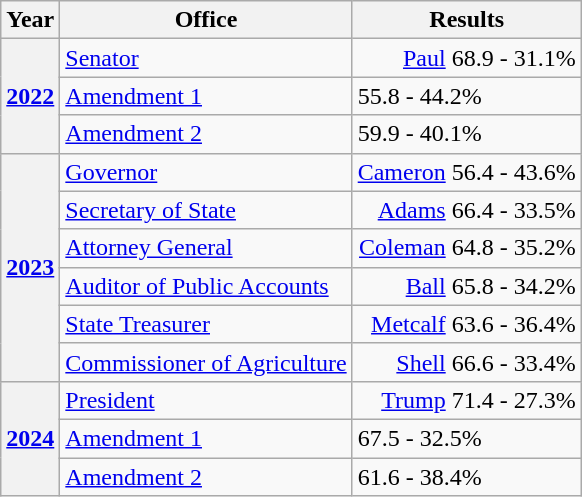<table class=wikitable>
<tr>
<th>Year</th>
<th>Office</th>
<th>Results</th>
</tr>
<tr>
<th rowspan=3><a href='#'>2022</a></th>
<td><a href='#'>Senator</a></td>
<td align="right" ><a href='#'>Paul</a> 68.9 - 31.1%</td>
</tr>
<tr>
<td><a href='#'>Amendment 1</a></td>
<td> 55.8 - 44.2%</td>
</tr>
<tr>
<td><a href='#'>Amendment 2</a></td>
<td> 59.9 - 40.1%</td>
</tr>
<tr>
<th rowspan=6><a href='#'>2023</a></th>
<td><a href='#'>Governor</a></td>
<td align="right" ><a href='#'>Cameron</a> 56.4 - 43.6%</td>
</tr>
<tr>
<td><a href='#'>Secretary of State</a></td>
<td align="right" ><a href='#'>Adams</a> 66.4 - 33.5%</td>
</tr>
<tr>
<td><a href='#'>Attorney General</a></td>
<td align="right" ><a href='#'>Coleman</a> 64.8 - 35.2%</td>
</tr>
<tr>
<td><a href='#'>Auditor of Public Accounts</a></td>
<td align="right" ><a href='#'>Ball</a> 65.8 - 34.2%</td>
</tr>
<tr>
<td><a href='#'>State Treasurer</a></td>
<td align="right" ><a href='#'>Metcalf</a> 63.6 - 36.4%</td>
</tr>
<tr>
<td><a href='#'>Commissioner of Agriculture</a></td>
<td align="right" ><a href='#'>Shell</a> 66.6 - 33.4%</td>
</tr>
<tr>
<th rowspan=3><a href='#'>2024</a></th>
<td><a href='#'>President</a></td>
<td align="right" ><a href='#'>Trump</a> 71.4 - 27.3%</td>
</tr>
<tr>
<td><a href='#'>Amendment 1</a></td>
<td> 67.5 - 32.5%</td>
</tr>
<tr>
<td><a href='#'>Amendment 2</a></td>
<td> 61.6 - 38.4%</td>
</tr>
</table>
